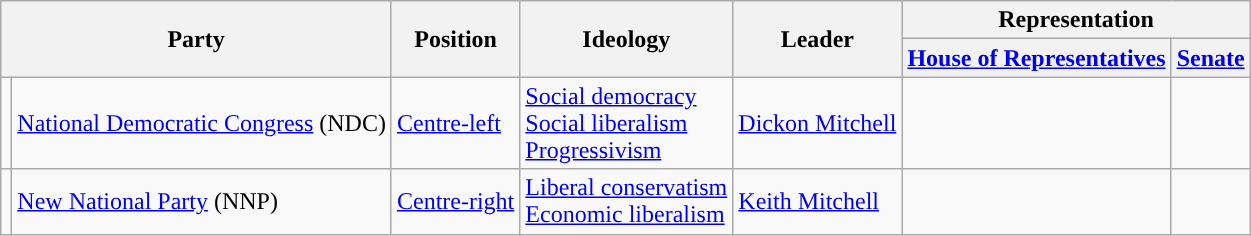<table class ="wikitable">
<tr>
<th colspan=2 rowspan=2>Party</th>
<th rowspan="2">Position</th>
<th rowspan="2">Ideology</th>
<th rowspan="2">Leader</th>
<th colspan=2>Representation</th>
</tr>
<tr>
<th><a href='#'>House of Representatives</a></th>
<th><a href='#'>Senate</a></th>
</tr>
<tr>
<td style="background:"></td>
<td><a href='#'>National Democratic Congress</a> (NDC)</td>
<td><a href='#'>Centre-left</a></td>
<td><a href='#'>Social democracy</a><br><a href='#'>Social liberalism</a><br><a href='#'>Progressivism</a></td>
<td><a href='#'>Dickon Mitchell</a></td>
<td></td>
<td></td>
</tr>
<tr>
<td style="background:"></td>
<td><a href='#'>New National Party</a> (NNP)</td>
<td><a href='#'>Centre-right</a></td>
<td><a href='#'>Liberal conservatism</a><br><a href='#'>Economic liberalism</a></td>
<td><a href='#'>Keith Mitchell</a></td>
<td></td>
<td></td>
</tr>
</table>
